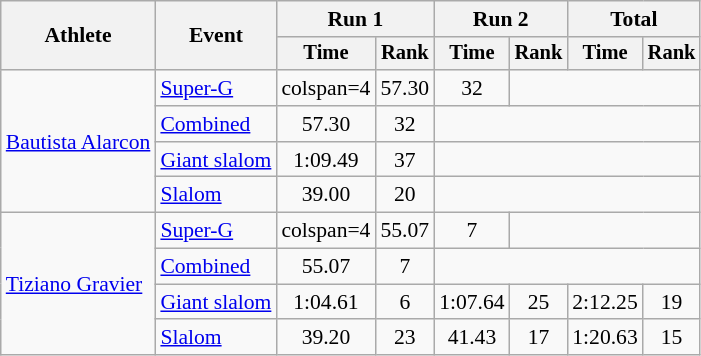<table class="wikitable" style="font-size:90%">
<tr>
<th rowspan=2>Athlete</th>
<th rowspan=2>Event</th>
<th colspan=2>Run 1</th>
<th colspan=2>Run 2</th>
<th colspan=2>Total</th>
</tr>
<tr style="font-size:95%">
<th>Time</th>
<th>Rank</th>
<th>Time</th>
<th>Rank</th>
<th>Time</th>
<th>Rank</th>
</tr>
<tr align=center>
<td align="left" rowspan="4"><a href='#'>Bautista Alarcon</a><br></td>
<td align="left"><a href='#'>Super-G</a></td>
<td>colspan=4</td>
<td>57.30</td>
<td>32</td>
</tr>
<tr align=center>
<td align="left"><a href='#'>Combined</a></td>
<td>57.30</td>
<td>32</td>
<td colspan=4></td>
</tr>
<tr align=center>
<td align="left"><a href='#'>Giant slalom</a></td>
<td>1:09.49</td>
<td>37</td>
<td colspan=4></td>
</tr>
<tr align=center>
<td align="left"><a href='#'>Slalom</a></td>
<td>39.00</td>
<td>20</td>
<td colspan=4></td>
</tr>
<tr align=center>
<td align="left" rowspan="4"><a href='#'>Tiziano Gravier</a><br></td>
<td align="left"><a href='#'>Super-G</a></td>
<td>colspan=4</td>
<td>55.07</td>
<td>7</td>
</tr>
<tr align=center>
<td align="left"><a href='#'>Combined</a></td>
<td>55.07</td>
<td>7</td>
<td colspan=4></td>
</tr>
<tr align=center>
<td align="left"><a href='#'>Giant slalom</a></td>
<td>1:04.61</td>
<td>6</td>
<td>1:07.64</td>
<td>25</td>
<td>2:12.25</td>
<td>19</td>
</tr>
<tr align=center>
<td align="left"><a href='#'>Slalom</a></td>
<td>39.20</td>
<td>23</td>
<td>41.43</td>
<td>17</td>
<td>1:20.63</td>
<td>15</td>
</tr>
</table>
